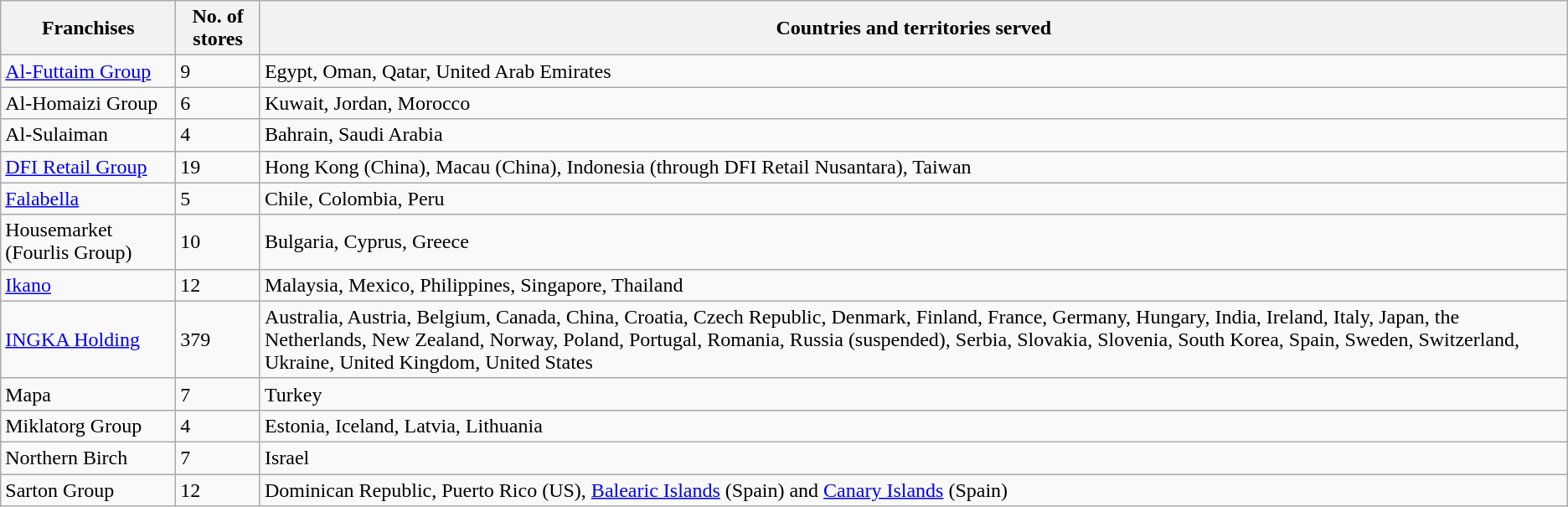<table class="wikitable sortable">
<tr>
<th scope="col">Franchises</th>
<th scope="col">No. of stores</th>
<th scope="col">Countries and territories served</th>
</tr>
<tr>
<td><a href='#'>Al-Futtaim Group</a></td>
<td>9</td>
<td>Egypt, Oman, Qatar, United Arab Emirates</td>
</tr>
<tr>
<td>Al-Homaizi Group</td>
<td>6</td>
<td>Kuwait, Jordan, Morocco</td>
</tr>
<tr>
<td>Al-Sulaiman</td>
<td>4</td>
<td>Bahrain, Saudi Arabia</td>
</tr>
<tr>
<td><a href='#'>DFI Retail Group</a></td>
<td>19</td>
<td>Hong Kong (China), Macau (China), Indonesia (through DFI Retail Nusantara), Taiwan</td>
</tr>
<tr>
<td><a href='#'>Falabella</a></td>
<td>5</td>
<td>Chile, Colombia, Peru</td>
</tr>
<tr>
<td>Housemarket (Fourlis Group)</td>
<td>10</td>
<td>Bulgaria, Cyprus, Greece</td>
</tr>
<tr>
<td><a href='#'>Ikano</a></td>
<td>12</td>
<td>Malaysia, Mexico, Philippines, Singapore, Thailand</td>
</tr>
<tr>
<td><a href='#'>INGKA Holding</a></td>
<td>379</td>
<td>Australia, Austria, Belgium, Canada, China, Croatia, Czech Republic, Denmark, Finland, France, Germany, Hungary, India, Ireland, Italy, Japan, the Netherlands, New Zealand, Norway, Poland, Portugal, Romania, Russia (suspended), Serbia, Slovakia, Slovenia, South Korea, Spain, Sweden, Switzerland, Ukraine, United Kingdom, United States</td>
</tr>
<tr>
<td>Mapa</td>
<td>7</td>
<td>Turkey</td>
</tr>
<tr>
<td>Miklatorg Group</td>
<td>4</td>
<td>Estonia, Iceland, Latvia, Lithuania</td>
</tr>
<tr>
<td>Northern Birch</td>
<td>7</td>
<td>Israel</td>
</tr>
<tr>
<td>Sarton Group</td>
<td>12</td>
<td>Dominican Republic, Puerto Rico (US), <a href='#'>Balearic Islands</a> (Spain) and <a href='#'>Canary Islands</a> (Spain)</td>
</tr>
</table>
